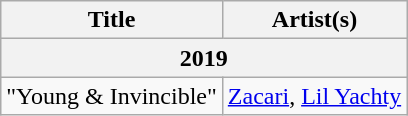<table class="wikitable">
<tr>
<th>Title</th>
<th>Artist(s)</th>
</tr>
<tr>
<th colspan="2">2019</th>
</tr>
<tr>
<td>"Young & Invincible"</td>
<td><a href='#'>Zacari</a>, <a href='#'>Lil Yachty</a></td>
</tr>
</table>
